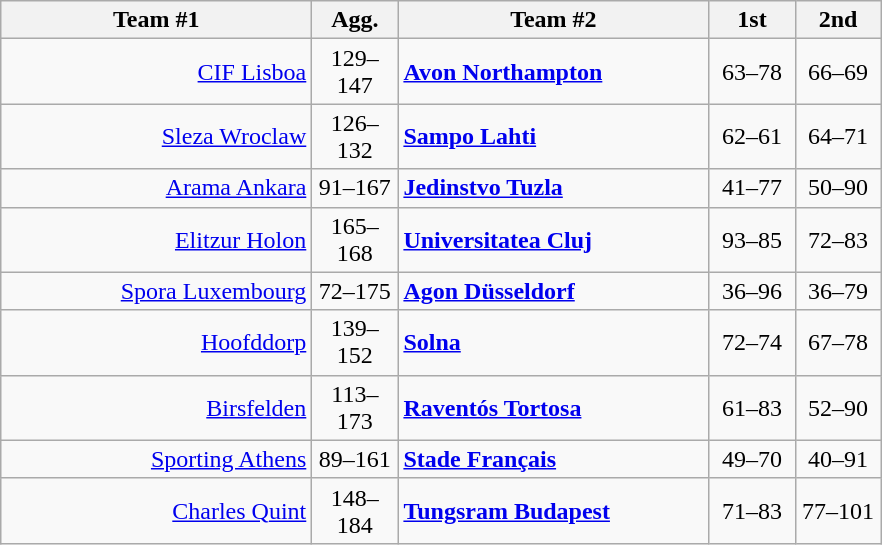<table class=wikitable style="text-align:center">
<tr>
<th width=200>Team #1</th>
<th width=50>Agg.</th>
<th width=200>Team #2</th>
<th width=50>1st</th>
<th width=50>2nd</th>
</tr>
<tr>
<td align=right><a href='#'>CIF Lisboa</a> </td>
<td>129–147</td>
<td align=left> <strong><a href='#'>Avon Northampton</a></strong></td>
<td align=center>63–78</td>
<td align=center>66–69</td>
</tr>
<tr>
<td align=right><a href='#'>Sleza Wroclaw</a> </td>
<td>126–132</td>
<td align=left> <strong><a href='#'>Sampo Lahti</a></strong></td>
<td align=center>62–61</td>
<td align=center>64–71</td>
</tr>
<tr>
<td align=right><a href='#'>Arama Ankara</a> </td>
<td>91–167</td>
<td align=left> <strong><a href='#'>Jedinstvo Tuzla</a></strong></td>
<td align=center>41–77</td>
<td align=center>50–90</td>
</tr>
<tr>
<td align=right><a href='#'>Elitzur Holon</a> </td>
<td>165–168</td>
<td align=left> <strong><a href='#'>Universitatea Cluj</a></strong></td>
<td align=center>93–85</td>
<td align=center>72–83</td>
</tr>
<tr>
<td align=right><a href='#'>Spora Luxembourg</a> </td>
<td>72–175</td>
<td align=left> <strong><a href='#'>Agon Düsseldorf</a></strong></td>
<td align=center>36–96</td>
<td align=center>36–79</td>
</tr>
<tr>
<td align=right><a href='#'>Hoofddorp</a> </td>
<td>139–152</td>
<td align=left> <strong><a href='#'>Solna</a></strong></td>
<td align=center>72–74</td>
<td align=center>67–78</td>
</tr>
<tr>
<td align=right><a href='#'>Birsfelden</a> </td>
<td>113–173</td>
<td align=left> <strong><a href='#'>Raventós Tortosa</a></strong></td>
<td align=center>61–83</td>
<td align=center>52–90</td>
</tr>
<tr>
<td align=right><a href='#'>Sporting Athens</a> </td>
<td>89–161</td>
<td align=left> <strong><a href='#'>Stade Français</a></strong></td>
<td align=center>49–70</td>
<td align=center>40–91</td>
</tr>
<tr>
<td align=right><a href='#'>Charles Quint</a> </td>
<td>148–184</td>
<td align=left> <strong><a href='#'>Tungsram Budapest</a></strong></td>
<td align=center>71–83</td>
<td align=center>77–101</td>
</tr>
</table>
